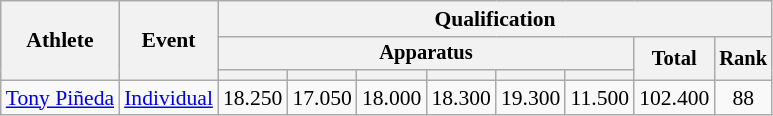<table class="wikitable" style="font-size:90%">
<tr>
<th rowspan=3>Athlete</th>
<th rowspan=3>Event</th>
<th colspan =8>Qualification</th>
</tr>
<tr style="font-size:95%">
<th colspan=6>Apparatus</th>
<th rowspan=2>Total</th>
<th rowspan=2>Rank</th>
</tr>
<tr style="font-size:95%">
<th></th>
<th></th>
<th></th>
<th></th>
<th></th>
<th></th>
</tr>
<tr align=center>
<td align=left><a href='#'>Tony Piñeda</a></td>
<td align=left><a href='#'>Individual</a></td>
<td>18.250</td>
<td>17.050</td>
<td>18.000</td>
<td>18.300</td>
<td>19.300</td>
<td>11.500</td>
<td>102.400</td>
<td>88</td>
</tr>
</table>
